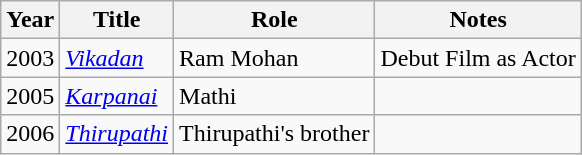<table class="wikitable">
<tr>
<th>Year</th>
<th>Title</th>
<th>Role</th>
<th>Notes</th>
</tr>
<tr>
<td>2003</td>
<td><em><a href='#'>Vikadan</a></em></td>
<td>Ram Mohan</td>
<td>Debut Film as Actor</td>
</tr>
<tr>
<td>2005</td>
<td><em><a href='#'>Karpanai</a></em></td>
<td>Mathi</td>
<td></td>
</tr>
<tr>
<td>2006</td>
<td><em><a href='#'>Thirupathi</a></em></td>
<td>Thirupathi's brother</td>
<td></td>
</tr>
</table>
